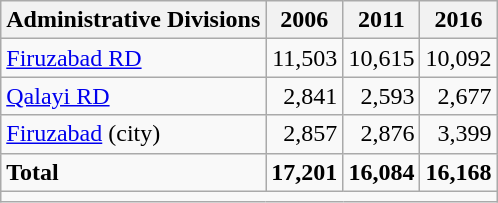<table class="wikitable">
<tr>
<th>Administrative Divisions</th>
<th>2006</th>
<th>2011</th>
<th>2016</th>
</tr>
<tr>
<td><a href='#'>Firuzabad RD</a></td>
<td style="text-align: right;">11,503</td>
<td style="text-align: right;">10,615</td>
<td style="text-align: right;">10,092</td>
</tr>
<tr>
<td><a href='#'>Qalayi RD</a></td>
<td style="text-align: right;">2,841</td>
<td style="text-align: right;">2,593</td>
<td style="text-align: right;">2,677</td>
</tr>
<tr>
<td><a href='#'>Firuzabad</a> (city)</td>
<td style="text-align: right;">2,857</td>
<td style="text-align: right;">2,876</td>
<td style="text-align: right;">3,399</td>
</tr>
<tr>
<td><strong>Total</strong></td>
<td style="text-align: right;"><strong>17,201</strong></td>
<td style="text-align: right;"><strong>16,084</strong></td>
<td style="text-align: right;"><strong>16,168</strong></td>
</tr>
<tr>
<td colspan=4></td>
</tr>
</table>
